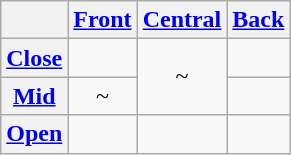<table class="wikitable" style="text-align:center">
<tr>
<th></th>
<th><a href='#'>Front</a></th>
<th><a href='#'>Central</a></th>
<th><a href='#'>Back</a></th>
</tr>
<tr>
<th><a href='#'>Close</a></th>
<td></td>
<td rowspan="2"> ~ </td>
<td></td>
</tr>
<tr>
<th><a href='#'>Mid</a></th>
<td> ~ </td>
<td></td>
</tr>
<tr>
<th><a href='#'>Open</a></th>
<td></td>
<td></td>
<td></td>
</tr>
</table>
